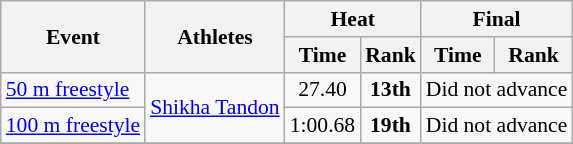<table class="wikitable" style="font-size:90%;">
<tr>
<th rowspan=2>Event</th>
<th rowspan=2>Athletes</th>
<th colspan=2>Heat</th>
<th colspan=2>Final</th>
</tr>
<tr>
<th>Time</th>
<th>Rank</th>
<th>Time</th>
<th>Rank</th>
</tr>
<tr>
<td><a href='#'>50 m freestyle</a></td>
<td rowspan=2><a href='#'>Shikha Tandon</a></td>
<td align=center>27.40</td>
<td align=center><strong>13th </strong></td>
<td align=center colspan=2>Did not advance</td>
</tr>
<tr>
<td><a href='#'>100 m freestyle</a></td>
<td align=center>1:00.68</td>
<td align=center><strong>19th</strong></td>
<td align=center colspan=2>Did not advance</td>
</tr>
<tr>
</tr>
</table>
